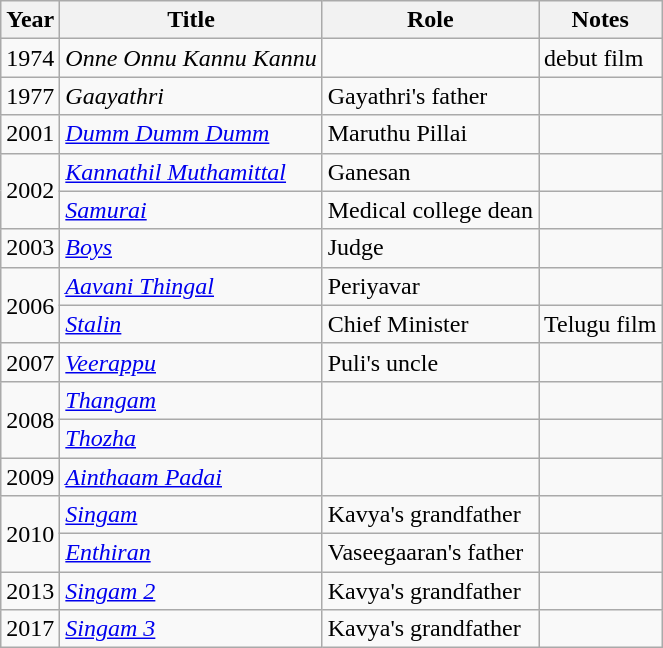<table class="wikitable sortable">
<tr>
<th>Year</th>
<th>Title</th>
<th>Role</th>
<th class="unsortable">Notes</th>
</tr>
<tr>
<td>1974</td>
<td><em>Onne Onnu Kannu Kannu</em></td>
<td></td>
<td>debut film</td>
</tr>
<tr>
<td>1977</td>
<td><em>Gaayathri</em></td>
<td>Gayathri's father</td>
<td></td>
</tr>
<tr>
<td>2001</td>
<td><em><a href='#'>Dumm Dumm Dumm</a></em></td>
<td>Maruthu Pillai</td>
<td></td>
</tr>
<tr>
<td rowspan="2">2002</td>
<td><em><a href='#'>Kannathil Muthamittal</a></em></td>
<td>Ganesan</td>
<td></td>
</tr>
<tr>
<td><em><a href='#'>Samurai</a></em></td>
<td>Medical college dean</td>
<td></td>
</tr>
<tr>
<td>2003</td>
<td><em><a href='#'>Boys</a></em></td>
<td>Judge</td>
<td></td>
</tr>
<tr>
<td rowspan="2">2006</td>
<td><em><a href='#'>Aavani Thingal</a></em></td>
<td>Periyavar</td>
<td></td>
</tr>
<tr>
<td><em><a href='#'>Stalin</a></em></td>
<td>Chief Minister</td>
<td>Telugu film</td>
</tr>
<tr>
<td>2007</td>
<td><em><a href='#'>Veerappu</a></em></td>
<td>Puli's uncle</td>
<td></td>
</tr>
<tr>
<td rowspan="2">2008</td>
<td><em><a href='#'>Thangam</a></em></td>
<td></td>
<td></td>
</tr>
<tr>
<td><em><a href='#'>Thozha</a></em></td>
<td></td>
<td></td>
</tr>
<tr>
<td>2009</td>
<td><em><a href='#'>Ainthaam Padai</a></em></td>
<td></td>
<td></td>
</tr>
<tr>
<td rowspan=2>2010</td>
<td><em><a href='#'>Singam</a></em></td>
<td>Kavya's grandfather</td>
<td></td>
</tr>
<tr>
<td><em><a href='#'>Enthiran</a></em></td>
<td>Vaseegaaran's father</td>
<td></td>
</tr>
<tr>
<td>2013</td>
<td><em><a href='#'>Singam 2</a></em></td>
<td>Kavya's grandfather</td>
<td></td>
</tr>
<tr>
<td>2017</td>
<td><em><a href='#'>Singam 3</a></em></td>
<td>Kavya's grandfather</td>
<td></td>
</tr>
</table>
